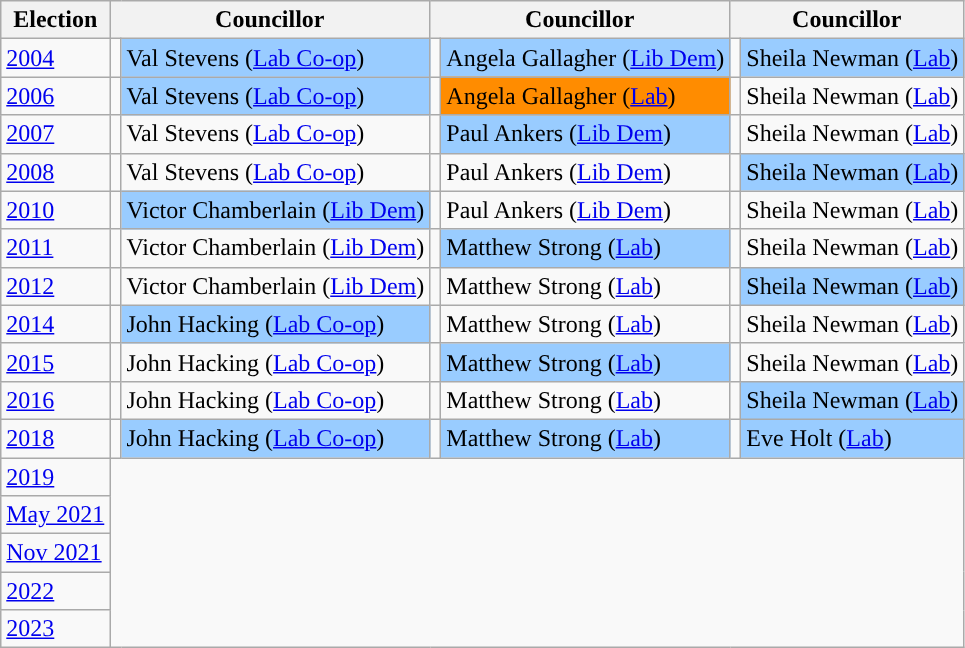<table class="wikitable">
<tr>
<th>Election</th>
<th colspan="2">Councillor</th>
<th colspan="2">Councillor</th>
<th colspan="2">Councillor</th>
</tr>
<tr>
<td><a href='#'>2004</a></td>
<td style="background-color: "></td>
<td bgcolor="#99CCFF">Val Stevens (<a href='#'>Lab Co-op</a>)</td>
<td style="background-color: "></td>
<td bgcolor="#99CCFF">Angela Gallagher (<a href='#'>Lib Dem</a>)</td>
<td style="background-color: "></td>
<td bgcolor="#99CCFF">Sheila Newman (<a href='#'>Lab</a>)</td>
</tr>
<tr>
<td><a href='#'>2006</a></td>
<td style="background-color: "></td>
<td bgcolor="#99CCFF">Val Stevens (<a href='#'>Lab Co-op</a>)</td>
<td style="background-color: "></td>
<td bgcolor="#FF8C00">Angela Gallagher (<a href='#'>Lab</a>)</td>
<td style="background-color: "></td>
<td>Sheila Newman (<a href='#'>Lab</a>)</td>
</tr>
<tr>
<td><a href='#'>2007</a></td>
<td style="background-color: "></td>
<td>Val Stevens (<a href='#'>Lab Co-op</a>)</td>
<td style="background-color: "></td>
<td bgcolor="#99CCFF">Paul Ankers (<a href='#'>Lib Dem</a>)</td>
<td style="background-color: "></td>
<td>Sheila Newman (<a href='#'>Lab</a>)</td>
</tr>
<tr>
<td><a href='#'>2008</a></td>
<td style="background-color: "></td>
<td>Val Stevens (<a href='#'>Lab Co-op</a>)</td>
<td style="background-color: "></td>
<td>Paul Ankers (<a href='#'>Lib Dem</a>)</td>
<td style="background-color: "></td>
<td bgcolor="#99CCFF">Sheila Newman (<a href='#'>Lab</a>)</td>
</tr>
<tr>
<td><a href='#'>2010</a></td>
<td style="background-color: "></td>
<td bgcolor="#99CCFF">Victor Chamberlain (<a href='#'>Lib Dem</a>)</td>
<td style="background-color: "></td>
<td>Paul Ankers (<a href='#'>Lib Dem</a>)</td>
<td style="background-color: "></td>
<td>Sheila Newman (<a href='#'>Lab</a>)</td>
</tr>
<tr>
<td><a href='#'>2011</a></td>
<td style="background-color: "></td>
<td>Victor Chamberlain (<a href='#'>Lib Dem</a>)</td>
<td style="background-color: "></td>
<td bgcolor="#99CCFF">Matthew Strong (<a href='#'>Lab</a>)</td>
<td style="background-color: "></td>
<td>Sheila Newman (<a href='#'>Lab</a>)</td>
</tr>
<tr>
<td><a href='#'>2012</a></td>
<td style="background-color: "></td>
<td>Victor Chamberlain (<a href='#'>Lib Dem</a>)</td>
<td style="background-color: "></td>
<td>Matthew Strong (<a href='#'>Lab</a>)</td>
<td style="background-color: "></td>
<td bgcolor="#99CCFF">Sheila Newman (<a href='#'>Lab</a>)</td>
</tr>
<tr>
<td><a href='#'>2014</a></td>
<td style="background-color: "></td>
<td bgcolor="#99CCFF">John Hacking (<a href='#'>Lab Co-op</a>)</td>
<td style="background-color: "></td>
<td>Matthew Strong (<a href='#'>Lab</a>)</td>
<td style="background-color: "></td>
<td>Sheila Newman (<a href='#'>Lab</a>)</td>
</tr>
<tr>
<td><a href='#'>2015</a></td>
<td style="background-color: "></td>
<td>John Hacking (<a href='#'>Lab Co-op</a>)</td>
<td style="background-color: "></td>
<td bgcolor="#99CCFF">Matthew Strong (<a href='#'>Lab</a>)</td>
<td style="background-color: "></td>
<td>Sheila Newman (<a href='#'>Lab</a>)</td>
</tr>
<tr>
<td><a href='#'>2016</a></td>
<td style="background-color: "></td>
<td>John Hacking (<a href='#'>Lab Co-op</a>)</td>
<td style="background-color: "></td>
<td>Matthew Strong (<a href='#'>Lab</a>)</td>
<td style="background-color: "></td>
<td bgcolor="#99CCFF">Sheila Newman (<a href='#'>Lab</a>)</td>
</tr>
<tr>
<td><a href='#'>2018</a></td>
<td style="background-color: "></td>
<td bgcolor="#99CCFF">John Hacking (<a href='#'>Lab Co-op</a>)</td>
<td style="background-color: "></td>
<td bgcolor="#99CCFF">Matthew Strong (<a href='#'>Lab</a>)</td>
<td style="background-color: "></td>
<td bgcolor="#99CCFF">Eve Holt (<a href='#'>Lab</a>)</td>
</tr>
<tr>
<td><a href='#'>2019</a><br>

</td>
</tr>
<tr>
<td><a href='#'>May 2021</a><br>

</td>
</tr>
<tr>
<td><a href='#'>Nov 2021</a><br>

</td>
</tr>
<tr>
<td><a href='#'>2022</a><br>

</td>
</tr>
<tr>
<td><a href='#'>2023</a><br>

</td>
</tr>
</table>
